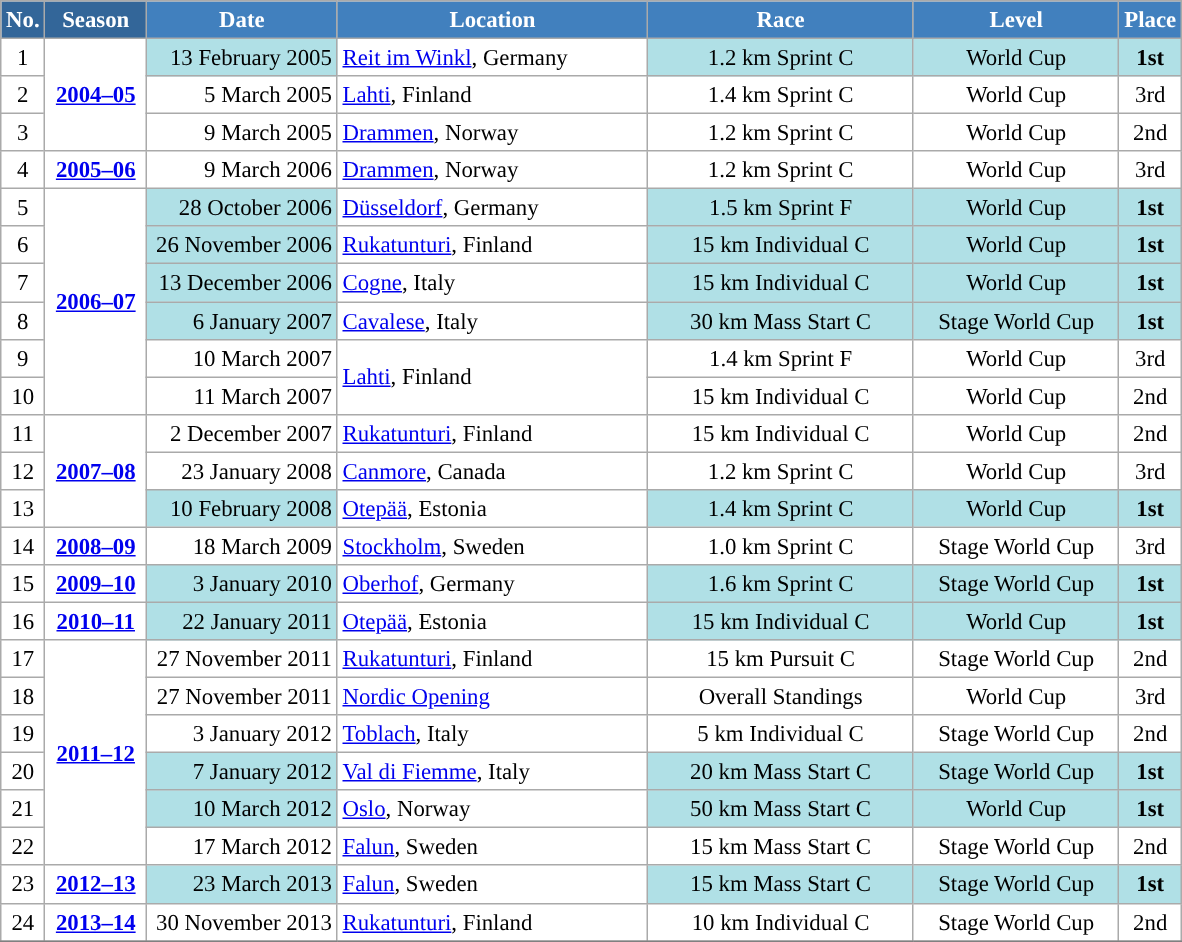<table class="wikitable sortable" style="font-size:95%; text-align:center; border:grey solid 1px; border-collapse:collapse; background:#ffffff;">
<tr style="background:#efefef;">
<th style="background-color:#369; color:white;">No.</th>
<th style="background-color:#369; color:white;">Season</th>
<th style="background-color:#4180be; color:white; width:120px;">Date</th>
<th style="background-color:#4180be; color:white; width:200px;">Location</th>
<th style="background-color:#4180be; color:white; width:170px;">Race</th>
<th style="background-color:#4180be; color:white; width:130px;">Level</th>
<th style="background-color:#4180be; color:white;">Place</th>
</tr>
<tr>
<td align=center>1</td>
<td rowspan=3 align=center><strong><a href='#'>2004–05</a></strong></td>
<td bgcolor="#BOEOE6" align=right>13 February 2005</td>
<td align=left> <a href='#'>Reit im Winkl</a>, Germany</td>
<td bgcolor="#BOEOE6">1.2 km Sprint C</td>
<td bgcolor="#BOEOE6">World Cup</td>
<td bgcolor="#BOEOE6"><strong>1st</strong></td>
</tr>
<tr>
<td align=center>2</td>
<td align=right>5 March 2005</td>
<td align=left> <a href='#'>Lahti</a>, Finland</td>
<td>1.4 km Sprint C</td>
<td>World Cup</td>
<td>3rd</td>
</tr>
<tr>
<td align=center>3</td>
<td align=right>9 March 2005</td>
<td align=left> <a href='#'>Drammen</a>, Norway</td>
<td>1.2 km Sprint C</td>
<td>World Cup</td>
<td>2nd</td>
</tr>
<tr>
<td align=center>4</td>
<td rowspan=1 align=center><strong> <a href='#'>2005–06</a> </strong></td>
<td align=right>9 March 2006</td>
<td align=left> <a href='#'>Drammen</a>, Norway</td>
<td>1.2 km Sprint C</td>
<td>World Cup</td>
<td>3rd</td>
</tr>
<tr>
<td align=center>5</td>
<td rowspan=6 align=center><strong><a href='#'>2006–07</a></strong></td>
<td bgcolor="#BOEOE6" align=right>28 October 2006</td>
<td align=left> <a href='#'>Düsseldorf</a>, Germany</td>
<td bgcolor="#BOEOE6">1.5 km Sprint F</td>
<td bgcolor="#BOEOE6">World Cup</td>
<td bgcolor="#BOEOE6"><strong>1st</strong></td>
</tr>
<tr>
<td align=center>6</td>
<td bgcolor="#BOEOE6" align=right>26 November 2006</td>
<td align=left> <a href='#'>Rukatunturi</a>, Finland</td>
<td bgcolor="#BOEOE6">15 km Individual C</td>
<td bgcolor="#BOEOE6">World Cup</td>
<td bgcolor="#BOEOE6"><strong>1st</strong></td>
</tr>
<tr>
<td align=center>7</td>
<td bgcolor="#BOEOE6" align=right>13 December 2006</td>
<td align=left> <a href='#'>Cogne</a>, Italy</td>
<td bgcolor="#BOEOE6">15 km Individual C</td>
<td bgcolor="#BOEOE6">World Cup</td>
<td bgcolor="#BOEOE6"><strong>1st</strong></td>
</tr>
<tr>
<td align=center>8</td>
<td bgcolor="#BOEOE6" align=right>6 January 2007</td>
<td align=left> <a href='#'>Cavalese</a>, Italy</td>
<td bgcolor="#BOEOE6">30 km Mass Start C</td>
<td bgcolor="#BOEOE6">Stage World Cup</td>
<td bgcolor="#BOEOE6"><strong>1st</strong></td>
</tr>
<tr>
<td align=center>9</td>
<td align=right>10 March 2007</td>
<td rowspan=2 align=left> <a href='#'>Lahti</a>, Finland</td>
<td>1.4 km Sprint F</td>
<td>World Cup</td>
<td>3rd</td>
</tr>
<tr>
<td align=center>10</td>
<td align=right>11 March 2007</td>
<td>15 km Individual C</td>
<td>World Cup</td>
<td>2nd</td>
</tr>
<tr>
<td align=center>11</td>
<td rowspan=3 align=center><strong> <a href='#'>2007–08</a> </strong></td>
<td align=right>2 December 2007</td>
<td align=left> <a href='#'>Rukatunturi</a>, Finland</td>
<td>15 km Individual C</td>
<td>World Cup</td>
<td>2nd</td>
</tr>
<tr>
<td align=center>12</td>
<td align=right>23 January 2008</td>
<td align=left> <a href='#'>Canmore</a>, Canada</td>
<td>1.2 km Sprint C</td>
<td>World Cup</td>
<td>3rd</td>
</tr>
<tr>
<td align=center>13</td>
<td bgcolor="#BOEOE6" align=right>10 February 2008</td>
<td align=left> <a href='#'>Otepää</a>, Estonia</td>
<td bgcolor="#BOEOE6">1.4 km Sprint C</td>
<td bgcolor="#BOEOE6">World Cup</td>
<td bgcolor="#BOEOE6"><strong>1st</strong></td>
</tr>
<tr>
<td align=center>14</td>
<td rowspan=1 align=center><strong> <a href='#'>2008–09</a> </strong></td>
<td align=right>18 March 2009</td>
<td align=left> <a href='#'>Stockholm</a>, Sweden</td>
<td>1.0 km Sprint C</td>
<td>Stage World Cup</td>
<td>3rd</td>
</tr>
<tr>
<td align=center>15</td>
<td rowspan=1 align=center><strong><a href='#'>2009–10</a></strong></td>
<td bgcolor="#BOEOE6" align=right>3 January 2010</td>
<td align=left> <a href='#'>Oberhof</a>, Germany</td>
<td bgcolor="#BOEOE6">1.6 km Sprint C</td>
<td bgcolor="#BOEOE6">Stage World Cup</td>
<td bgcolor="#BOEOE6"><strong>1st</strong></td>
</tr>
<tr>
<td align=center>16</td>
<td rowspan=1 align=center><strong><a href='#'>2010–11</a></strong></td>
<td bgcolor="#BOEOE6" align=right>22 January 2011</td>
<td align=left> <a href='#'>Otepää</a>, Estonia</td>
<td bgcolor="#BOEOE6">15 km Individual C</td>
<td bgcolor="#BOEOE6">World Cup</td>
<td bgcolor="#BOEOE6"><strong>1st</strong></td>
</tr>
<tr>
<td align=center>17</td>
<td rowspan=6 align=center><strong> <a href='#'>2011–12</a> </strong></td>
<td align=right>27 November 2011</td>
<td align=left> <a href='#'>Rukatunturi</a>, Finland</td>
<td>15 km Pursuit C</td>
<td>Stage World Cup</td>
<td>2nd</td>
</tr>
<tr>
<td align=center>18</td>
<td align=right>27 November 2011</td>
<td align=left> <a href='#'>Nordic Opening</a></td>
<td>Overall Standings</td>
<td>World Cup</td>
<td>3rd</td>
</tr>
<tr>
<td align=center>19</td>
<td align=right>3 January 2012</td>
<td align=left> <a href='#'>Toblach</a>, Italy</td>
<td>5 km Individual C</td>
<td>Stage World Cup</td>
<td>2nd</td>
</tr>
<tr>
<td align=center>20</td>
<td bgcolor="#BOEOE6" align=right>7 January 2012</td>
<td align=left> <a href='#'>Val di Fiemme</a>, Italy</td>
<td bgcolor="#BOEOE6">20 km Mass Start C</td>
<td bgcolor="#BOEOE6">Stage World Cup</td>
<td bgcolor="#BOEOE6"><strong>1st</strong></td>
</tr>
<tr>
<td align=center>21</td>
<td bgcolor="#BOEOE6" align=right>10 March 2012</td>
<td align=left> <a href='#'>Oslo</a>, Norway</td>
<td bgcolor="#BOEOE6">50 km Mass Start C</td>
<td bgcolor="#BOEOE6">World Cup</td>
<td bgcolor="#BOEOE6"><strong>1st</strong></td>
</tr>
<tr>
<td align=center>22</td>
<td align=right>17 March 2012</td>
<td align=left> <a href='#'>Falun</a>, Sweden</td>
<td>15 km Mass Start C</td>
<td>Stage World Cup</td>
<td>2nd</td>
</tr>
<tr>
<td align=center>23</td>
<td rowspan=1 align=center><strong><a href='#'>2012–13</a></strong></td>
<td bgcolor="#BOEOE6" align=right>23 March 2013</td>
<td align=left> <a href='#'>Falun</a>, Sweden</td>
<td bgcolor="#BOEOE6">15 km Mass Start C</td>
<td bgcolor="#BOEOE6">Stage World Cup</td>
<td bgcolor="#BOEOE6"><strong>1st</strong></td>
</tr>
<tr>
<td align=center>24</td>
<td rowspan=1 align=center><strong> <a href='#'>2013–14</a> </strong></td>
<td align=right>30 November 2013</td>
<td align=left> <a href='#'>Rukatunturi</a>, Finland</td>
<td>10 km Individual C</td>
<td>Stage World Cup</td>
<td>2nd</td>
</tr>
<tr>
</tr>
</table>
